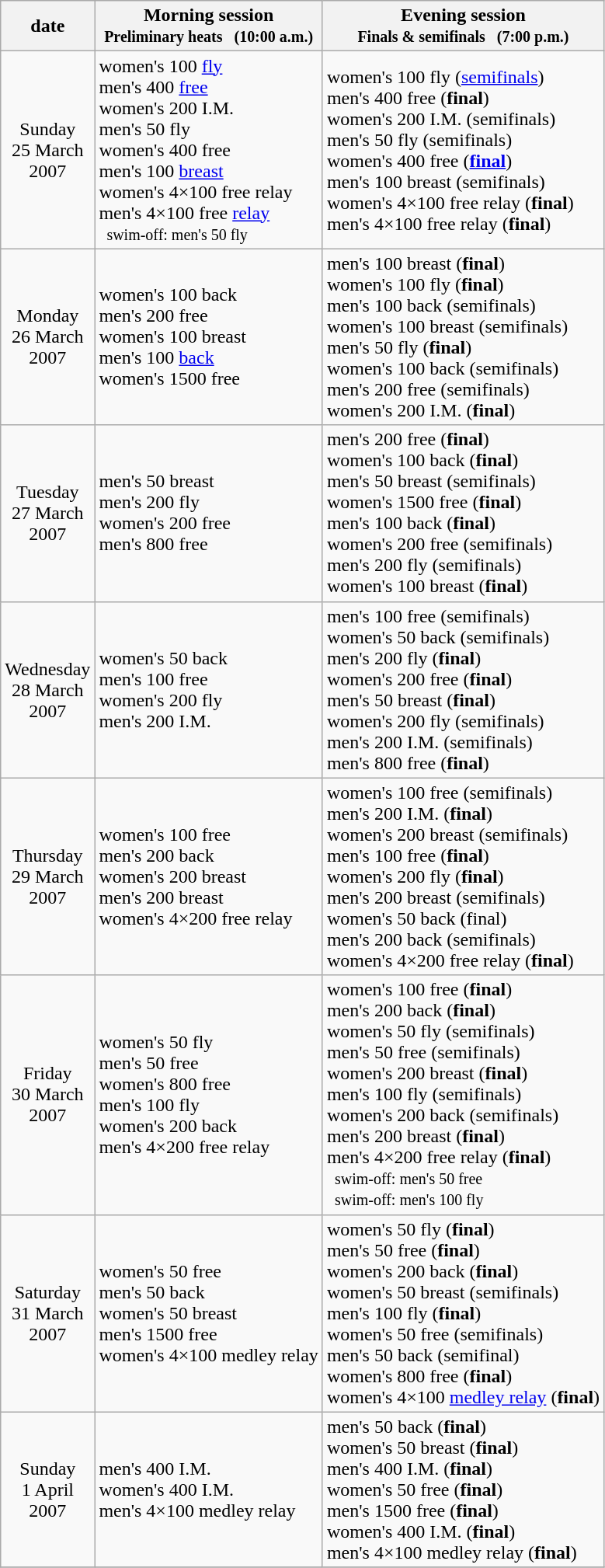<table class=wikitable>
<tr>
<th>date</th>
<th>Morning session <br> <small> Preliminary heats   (10:00 a.m.)</small></th>
<th>Evening session <br> <small> Finals & semifinals   (7:00 p.m.) </small></th>
</tr>
<tr>
<td align=center>Sunday<br>25 March<br>2007</td>
<td>women's 100 <a href='#'>fly</a> <br> men's 400 <a href='#'>free</a> <br> women's 200 I.M. <br> men's 50 fly <br> women's 400 free <br> men's 100 <a href='#'>breast</a> <br> women's 4×100 free relay <br> men's 4×100 free <a href='#'>relay</a> <small><br>   swim-off: men's 50 fly</small></td>
<td>women's 100 fly (<a href='#'>semifinals</a>) <br> men's 400 free (<strong>final</strong>) <br> women's 200 I.M. (semifinals) <br> men's 50 fly (semifinals) <br> women's 400 free (<strong><a href='#'>final</a></strong>) <br> men's 100 breast (semifinals) <br> women's 4×100 free relay (<strong>final</strong>) <br> men's 4×100 free relay (<strong>final</strong>)</td>
</tr>
<tr>
<td align=center>Monday<br>26 March<br>2007</td>
<td>women's 100 back <br> men's 200 free <br> women's 100 breast <br> men's 100 <a href='#'>back</a> <br> women's 1500 free</td>
<td>men's 100 breast (<strong>final</strong>) <br> women's 100 fly (<strong>final</strong>) <br> men's 100 back (semifinals) <br> women's 100 breast (semifinals) <br> men's 50 fly (<strong>final</strong>) <br> women's 100 back (semifinals) <br> men's 200 free (semifinals) <br> women's 200 I.M. (<strong>final</strong>)</td>
</tr>
<tr>
<td align=center>Tuesday<br>27 March<br>2007</td>
<td>men's 50 breast <br> men's 200 fly <br> women's 200 free <br> men's 800 free</td>
<td>men's 200 free (<strong>final</strong>) <br> women's 100 back (<strong>final</strong>) <br> men's 50 breast (semifinals) <br> women's 1500 free (<strong>final</strong>) <br> men's 100 back (<strong>final</strong>) <br> women's 200 free (semifinals) <br> men's 200 fly (semifinals) <br> women's 100 breast (<strong>final</strong>)</td>
</tr>
<tr>
<td align=center>Wednesday<br>28 March<br>2007</td>
<td>women's 50 back <br> men's 100 free <br> women's 200 fly <br> men's 200 I.M.</td>
<td>men's 100 free (semifinals) <br> women's 50 back (semifinals) <br> men's 200 fly (<strong>final</strong>) <br> women's 200 free (<strong>final</strong>) <br> men's 50 breast (<strong>final</strong>) <br> women's 200 fly (semifinals) <br> men's 200 I.M. (semifinals) <br> men's 800 free (<strong>final</strong>)</td>
</tr>
<tr>
<td align=center>Thursday<br>29 March<br>2007</td>
<td>women's 100 free <br> men's 200 back <br> women's 200 breast <br> men's 200 breast <br> women's 4×200 free relay</td>
<td>women's 100 free (semifinals) <br> men's 200 I.M. (<strong>final</strong>) <br> women's 200 breast (semifinals) <br> men's 100 free (<strong>final</strong>) <br> women's 200 fly (<strong>final</strong>) <br> men's 200 breast (semifinals) <br> women's 50 back (final) <br> men's 200 back (semifinals) <br> women's 4×200 free relay (<strong>final</strong>)</td>
</tr>
<tr>
<td align=center>Friday<br>30 March<br>2007</td>
<td>women's 50 fly <br> men's 50 free <br> women's 800 free <br> men's 100 fly <br> women's 200 back <br> men's 4×200 free relay</td>
<td>women's 100 free (<strong>final</strong>) <br> men's 200 back (<strong>final</strong>) <br> women's 50 fly (semifinals) <br> men's 50 free (semifinals) <br> women's 200 breast (<strong>final</strong>) <br> men's 100 fly (semifinals) <br> women's 200 back (semifinals) <br> men's 200 breast (<strong>final</strong>) <br> men's 4×200 free relay (<strong>final</strong>) <small><br>   swim-off: men's 50 free <br>   swim-off: men's 100 fly </small></td>
</tr>
<tr>
<td align=center>Saturday<br>31 March<br>2007</td>
<td>women's 50 free <br> men's 50 back <br> women's 50 breast <br> men's 1500 free <br> women's 4×100 medley relay</td>
<td>women's 50 fly (<strong>final</strong>) <br> men's 50 free (<strong>final</strong>) <br> women's 200 back (<strong>final</strong>) <br> women's 50 breast (semifinals) <br> men's 100 fly (<strong>final</strong>) <br> women's 50 free (semifinals) <br> men's 50 back (semifinal) <br> women's 800 free (<strong>final</strong>) <br> women's 4×100 <a href='#'>medley relay</a> (<strong>final</strong>)</td>
</tr>
<tr>
<td align=center>Sunday<br>1 April<br>2007</td>
<td>men's 400 I.M. <br> women's 400 I.M. <br> men's 4×100 medley relay</td>
<td>men's 50 back (<strong>final</strong>) <br> women's 50 breast (<strong>final</strong>) <br> men's 400 I.M. (<strong>final</strong>) <br> women's 50 free (<strong>final</strong>) <br> men's 1500 free (<strong>final</strong>) <br> women's 400 I.M. (<strong>final</strong>) <br> men's 4×100 medley relay (<strong>final</strong>)</td>
</tr>
<tr>
</tr>
</table>
